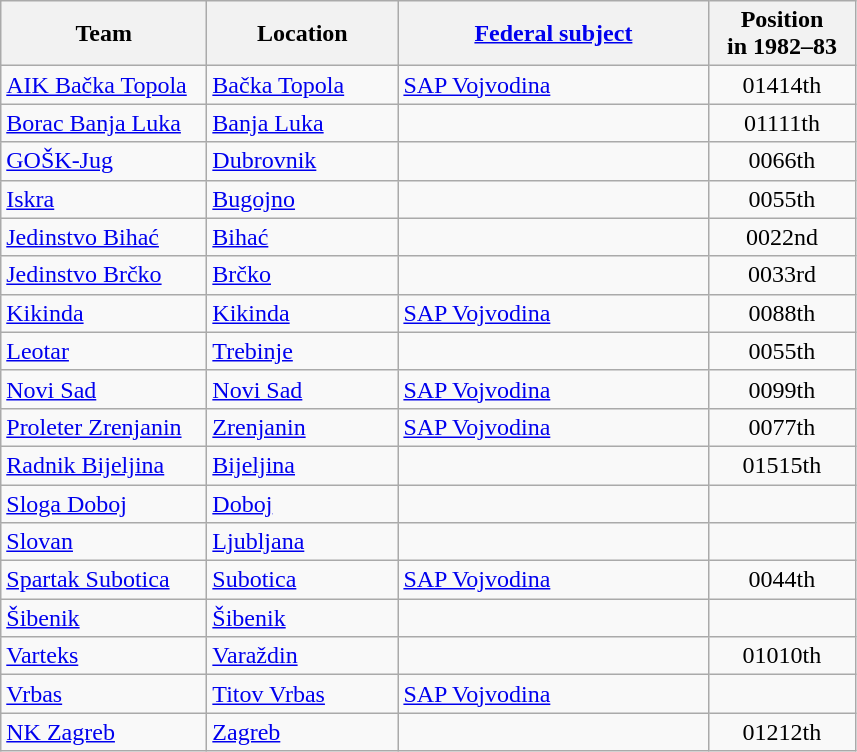<table class="wikitable sortable" style="text-align:left">
<tr>
<th width="130">Team</th>
<th width="120">Location</th>
<th width="200"><a href='#'>Federal subject</a></th>
<th width="90">Position<br>in 1982–83</th>
</tr>
<tr>
<td><a href='#'>AIK Bačka Topola</a></td>
<td><a href='#'>Bačka Topola</a></td>
<td> <a href='#'>SAP Vojvodina</a></td>
<td style="text-align:center"><span>014</span>14th</td>
</tr>
<tr>
<td><a href='#'>Borac Banja Luka</a></td>
<td><a href='#'>Banja Luka</a></td>
<td></td>
<td style="text-align:center;"><span>011</span>11th</td>
</tr>
<tr>
<td><a href='#'>GOŠK-Jug</a></td>
<td><a href='#'>Dubrovnik</a></td>
<td></td>
<td style="text-align:center"><span>006</span>6th</td>
</tr>
<tr>
<td><a href='#'>Iskra</a></td>
<td><a href='#'>Bugojno</a></td>
<td></td>
<td style="text-align:center"><span>005</span>5th</td>
</tr>
<tr>
<td><a href='#'>Jedinstvo Bihać</a></td>
<td><a href='#'>Bihać</a></td>
<td></td>
<td style="text-align:center"><span>002</span>2nd</td>
</tr>
<tr>
<td><a href='#'>Jedinstvo Brčko</a></td>
<td><a href='#'>Brčko</a></td>
<td></td>
<td style="text-align:center"><span>003</span>3rd</td>
</tr>
<tr>
<td><a href='#'>Kikinda</a></td>
<td><a href='#'>Kikinda</a></td>
<td> <a href='#'>SAP Vojvodina</a></td>
<td style="text-align:center"><span>008</span>8th</td>
</tr>
<tr>
<td><a href='#'>Leotar</a></td>
<td><a href='#'>Trebinje</a></td>
<td></td>
<td style="text-align:center"><span>005</span>5th</td>
</tr>
<tr>
<td><a href='#'>Novi Sad</a></td>
<td><a href='#'>Novi Sad</a></td>
<td> <a href='#'>SAP Vojvodina</a></td>
<td style="text-align:center"><span>009</span>9th</td>
</tr>
<tr>
<td><a href='#'>Proleter Zrenjanin</a></td>
<td><a href='#'>Zrenjanin</a></td>
<td> <a href='#'>SAP Vojvodina</a></td>
<td style="text-align:center"><span>007</span>7th</td>
</tr>
<tr>
<td><a href='#'>Radnik Bijeljina</a></td>
<td><a href='#'>Bijeljina</a></td>
<td></td>
<td style="text-align:center"><span>015</span>15th</td>
</tr>
<tr>
<td><a href='#'>Sloga Doboj</a></td>
<td><a href='#'>Doboj</a></td>
<td></td>
<td></td>
</tr>
<tr>
<td><a href='#'>Slovan</a></td>
<td><a href='#'>Ljubljana</a></td>
<td></td>
<td></td>
</tr>
<tr>
<td><a href='#'>Spartak Subotica</a></td>
<td><a href='#'>Subotica</a></td>
<td> <a href='#'>SAP Vojvodina</a></td>
<td style="text-align:center"><span>004</span>4th</td>
</tr>
<tr>
<td><a href='#'>Šibenik</a></td>
<td><a href='#'>Šibenik</a></td>
<td></td>
<td></td>
</tr>
<tr>
<td><a href='#'>Varteks</a></td>
<td><a href='#'>Varaždin</a></td>
<td></td>
<td style="text-align:center"><span>010</span>10th</td>
</tr>
<tr>
<td><a href='#'>Vrbas</a></td>
<td><a href='#'>Titov Vrbas</a></td>
<td> <a href='#'>SAP Vojvodina</a></td>
<td></td>
</tr>
<tr>
<td><a href='#'>NK Zagreb</a></td>
<td><a href='#'>Zagreb</a></td>
<td></td>
<td style="text-align:center"><span>012</span>12th</td>
</tr>
</table>
